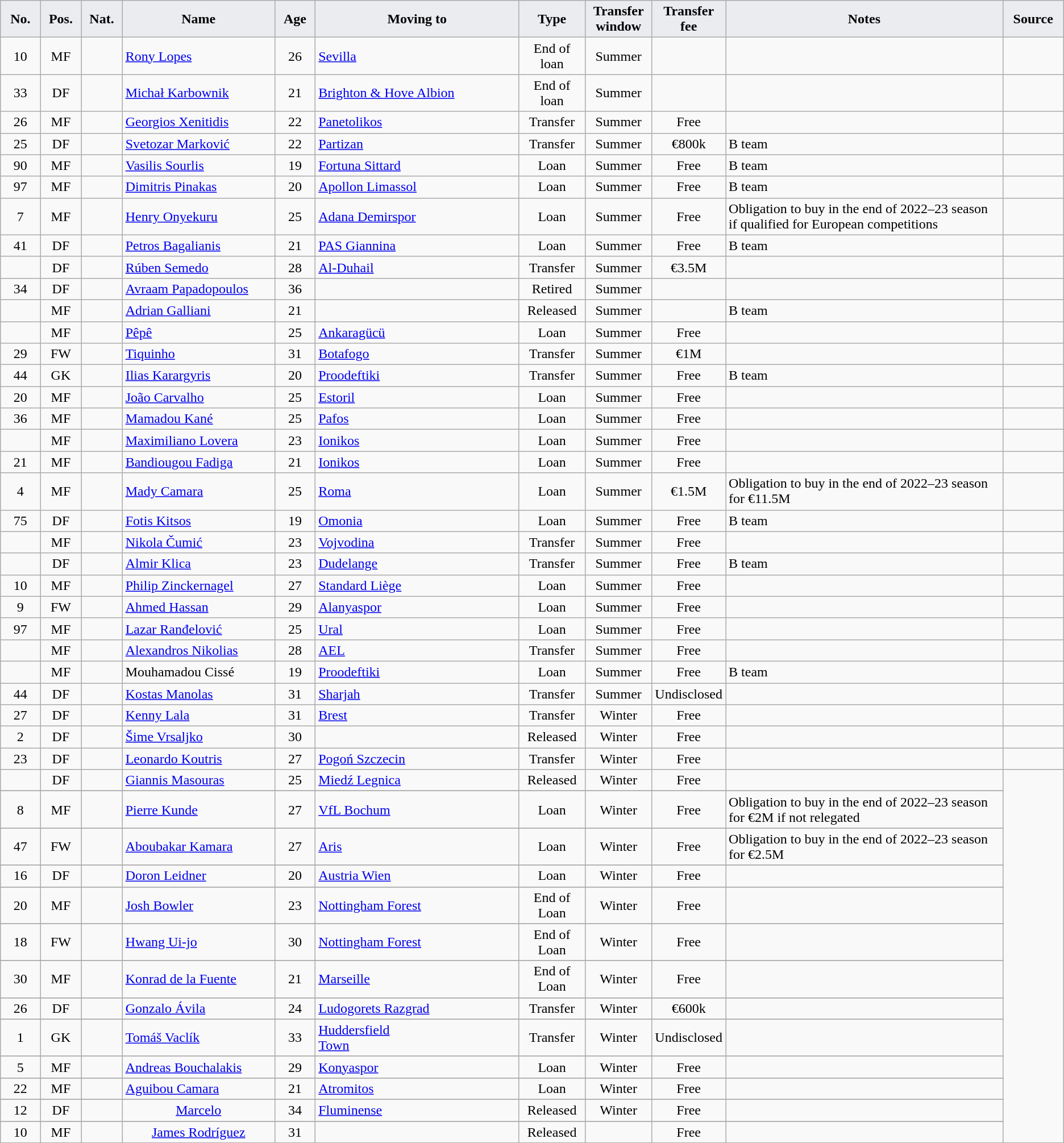<table class="wikitable" style="text-align:center">
<tr>
<th style="background:#eaecf0; color:#000000; width:45px;">Νο.</th>
<th style="background:#eaecf0; color:#000000; width:45px;">Pos.</th>
<th style="background:#eaecf0; color:#000000; width:45px;">Nat.</th>
<th style="background:#eaecf0; color:#000000; width:200px;">Name</th>
<th style="background:#eaecf0; color:#000000; width:45px;">Age</th>
<th style="background:#eaecf0; color:#000000; width:283px;">Moving to</th>
<th style="background:#eaecf0; color:#000000; width:75px;">Type</th>
<th style="background:#eaecf0; color:#000000; width:75px;">Transfer window</th>
<th style="background:#eaecf0; color:#000000; width:75px;">Transfer fee</th>
<th style="background:#eaecf0; color:#000000; width:400px;">Notes</th>
<th style="background:#eaecf0; color:#000000; width:70px;">Source</th>
</tr>
<tr>
<td>10</td>
<td>MF</td>
<td></td>
<td style="text-align:left;"><a href='#'>Rony Lopes</a></td>
<td>26</td>
<td style="text-align:left;"> <a href='#'>Sevilla</a></td>
<td>End of loan</td>
<td>Summer</td>
<td></td>
<td style="text-align:left;"></td>
<td></td>
</tr>
<tr>
<td>33</td>
<td>DF</td>
<td></td>
<td style="text-align:left;"><a href='#'>Michał Karbownik</a></td>
<td>21</td>
<td style="text-align:left;"> <a href='#'>Brighton & Hove Albion</a></td>
<td>End of loan</td>
<td>Summer</td>
<td></td>
<td style="text-align:left;"></td>
<td></td>
</tr>
<tr>
<td>26</td>
<td>MF</td>
<td></td>
<td style="text-align:left;"><a href='#'>Georgios Xenitidis</a></td>
<td>22</td>
<td style="text-align:left;"> <a href='#'>Panetolikos</a></td>
<td>Transfer</td>
<td>Summer</td>
<td>Free</td>
<td style="text-align:left;"></td>
<td></td>
</tr>
<tr>
<td>25</td>
<td>DF</td>
<td></td>
<td style="text-align:left;"><a href='#'>Svetozar Marković</a></td>
<td>22</td>
<td style="text-align:left;"> <a href='#'>Partizan</a></td>
<td>Transfer</td>
<td>Summer</td>
<td>€800k</td>
<td style="text-align:left;">B team</td>
<td></td>
</tr>
<tr>
<td>90</td>
<td>MF</td>
<td></td>
<td style="text-align:left;"><a href='#'>Vasilis Sourlis</a></td>
<td>19</td>
<td style="text-align:left;"> <a href='#'>Fortuna Sittard</a></td>
<td>Loan</td>
<td>Summer</td>
<td>Free</td>
<td style="text-align:left;">B team</td>
<td></td>
</tr>
<tr>
<td>97</td>
<td>MF</td>
<td></td>
<td style="text-align:left;"><a href='#'>Dimitris Pinakas</a></td>
<td>20</td>
<td style="text-align:left;"> <a href='#'>Apollon Limassol</a></td>
<td>Loan</td>
<td>Summer</td>
<td>Free</td>
<td style="text-align:left;">B team</td>
<td></td>
</tr>
<tr>
<td>7</td>
<td>MF</td>
<td></td>
<td style="text-align:left;"><a href='#'>Henry Onyekuru</a></td>
<td>25</td>
<td style="text-align:left;"> <a href='#'>Adana Demirspor</a></td>
<td>Loan</td>
<td>Summer</td>
<td>Free</td>
<td style="text-align:left;">Obligation to buy in the end of 2022–23 season if qualified for European competitions</td>
<td></td>
</tr>
<tr>
<td>41</td>
<td>DF</td>
<td></td>
<td style="text-align:left;"><a href='#'>Petros Bagalianis</a></td>
<td>21</td>
<td style="text-align:left;"> <a href='#'>PAS Giannina</a></td>
<td>Loan</td>
<td>Summer</td>
<td>Free</td>
<td style="text-align:left;">B team</td>
<td></td>
</tr>
<tr>
<td></td>
<td>DF</td>
<td></td>
<td style="text-align:left;"><a href='#'>Rúben Semedo</a></td>
<td>28</td>
<td style="text-align:left;"> <a href='#'>Al-Duhail</a></td>
<td>Transfer</td>
<td>Summer</td>
<td>€3.5M</td>
<td style="text-align:left;"></td>
<td></td>
</tr>
<tr>
<td>34</td>
<td>DF</td>
<td></td>
<td style="text-align:left;"><a href='#'>Avraam Papadopoulos</a></td>
<td>36</td>
<td style="text-align:left;"></td>
<td>Retired</td>
<td>Summer</td>
<td></td>
<td style="text-align:left;"></td>
<td></td>
</tr>
<tr>
<td></td>
<td>MF</td>
<td></td>
<td style="text-align:left;"><a href='#'>Adrian Galliani</a></td>
<td>21</td>
<td style="text-align:left;"></td>
<td>Released</td>
<td>Summer</td>
<td></td>
<td style="text-align:left;">B team</td>
<td></td>
</tr>
<tr>
<td></td>
<td>MF</td>
<td></td>
<td style="text-align:left;"><a href='#'>Pêpê</a></td>
<td>25</td>
<td style="text-align:left;"> <a href='#'>Ankaragücü</a></td>
<td>Loan</td>
<td>Summer</td>
<td>Free</td>
<td style="text-align:left;"></td>
<td></td>
</tr>
<tr>
<td>29</td>
<td>FW</td>
<td></td>
<td style="text-align:left;"><a href='#'>Tiquinho</a></td>
<td>31</td>
<td style="text-align:left;"> <a href='#'>Botafogo</a></td>
<td>Transfer</td>
<td>Summer</td>
<td>€1M</td>
<td style="text-align:left;"></td>
<td></td>
</tr>
<tr>
<td>44</td>
<td>GK</td>
<td></td>
<td style="text-align:left;"><a href='#'>Ilias Karargyris</a></td>
<td>20</td>
<td style="text-align:left;"> <a href='#'>Proodeftiki</a></td>
<td>Transfer</td>
<td>Summer</td>
<td>Free</td>
<td style="text-align:left;">B team</td>
<td></td>
</tr>
<tr>
<td>20</td>
<td>MF</td>
<td></td>
<td style="text-align:left;"><a href='#'>João Carvalho</a></td>
<td>25</td>
<td style="text-align:left;"> <a href='#'>Estoril</a></td>
<td>Loan</td>
<td>Summer</td>
<td>Free</td>
<td style="text-align:left;"></td>
<td></td>
</tr>
<tr>
<td>36</td>
<td>MF</td>
<td></td>
<td style="text-align:left;"><a href='#'>Mamadou Kané</a></td>
<td>25</td>
<td style="text-align:left;"> <a href='#'>Pafos</a></td>
<td>Loan</td>
<td>Summer</td>
<td>Free</td>
<td style="text-align:left;"></td>
<td></td>
</tr>
<tr>
<td></td>
<td>MF</td>
<td></td>
<td style="text-align:left;"><a href='#'>Maximiliano Lovera</a></td>
<td>23</td>
<td style="text-align:left;"> <a href='#'>Ionikos</a></td>
<td>Loan</td>
<td>Summer</td>
<td>Free</td>
<td style="text-align:left;"></td>
<td></td>
</tr>
<tr>
<td>21</td>
<td>MF</td>
<td></td>
<td style="text-align:left;"><a href='#'>Bandiougou Fadiga</a></td>
<td>21</td>
<td style="text-align:left;"> <a href='#'>Ionikos</a></td>
<td>Loan</td>
<td>Summer</td>
<td>Free</td>
<td style="text-align:left;"></td>
<td></td>
</tr>
<tr>
<td>4</td>
<td>MF</td>
<td></td>
<td style="text-align:left;"><a href='#'>Mady Camara</a></td>
<td>25</td>
<td style="text-align:left;"> <a href='#'>Roma</a></td>
<td>Loan</td>
<td>Summer</td>
<td>€1.5M</td>
<td style="text-align:left;">Obligation to buy in the end of 2022–23 season for €11.5M</td>
<td></td>
</tr>
<tr>
<td>75</td>
<td>DF</td>
<td></td>
<td style="text-align:left;"><a href='#'>Fotis Kitsos</a></td>
<td>19</td>
<td style="text-align:left;"> <a href='#'>Omonia</a></td>
<td>Loan</td>
<td>Summer</td>
<td>Free</td>
<td style="text-align:left;">B team</td>
<td></td>
</tr>
<tr>
<td></td>
<td>MF</td>
<td></td>
<td style="text-align:left;"><a href='#'>Nikola Čumić</a></td>
<td>23</td>
<td style="text-align:left;"> <a href='#'>Vojvodina</a></td>
<td>Transfer</td>
<td>Summer</td>
<td>Free</td>
<td style="text-align:left;"></td>
<td></td>
</tr>
<tr>
<td></td>
<td>DF</td>
<td></td>
<td style="text-align:left;"><a href='#'>Almir Klica</a></td>
<td>23</td>
<td style="text-align:left;"> <a href='#'>Dudelange</a></td>
<td>Transfer</td>
<td>Summer</td>
<td>Free</td>
<td style="text-align:left;">B team</td>
<td></td>
</tr>
<tr>
<td>10</td>
<td>MF</td>
<td></td>
<td style="text-align:left;"><a href='#'>Philip Zinckernagel</a></td>
<td>27</td>
<td style="text-align:left;"> <a href='#'>Standard Liège</a></td>
<td>Loan</td>
<td>Summer</td>
<td>Free</td>
<td style="text-align:left;"></td>
<td></td>
</tr>
<tr>
<td>9</td>
<td>FW</td>
<td></td>
<td style="text-align:left;"><a href='#'>Ahmed Hassan</a></td>
<td>29</td>
<td style="text-align:left;"> <a href='#'>Alanyaspor</a></td>
<td>Loan</td>
<td>Summer</td>
<td>Free</td>
<td style="text-align:left;"></td>
<td></td>
</tr>
<tr>
<td>97</td>
<td>MF</td>
<td></td>
<td style="text-align:left;"><a href='#'>Lazar Ranđelović</a></td>
<td>25</td>
<td style="text-align:left;"> <a href='#'>Ural</a></td>
<td>Loan</td>
<td>Summer</td>
<td>Free</td>
<td style="text-align:left;"></td>
<td></td>
</tr>
<tr>
<td></td>
<td>MF</td>
<td></td>
<td style="text-align:left;"><a href='#'>Alexandros Nikolias</a></td>
<td>28</td>
<td style="text-align:left;"> <a href='#'>AEL</a></td>
<td>Transfer</td>
<td>Summer</td>
<td>Free</td>
<td style="text-align:left;"></td>
<td></td>
</tr>
<tr>
<td></td>
<td>MF</td>
<td></td>
<td style="text-align:left;">Mouhamadou Cissé</td>
<td>19</td>
<td style="text-align:left;"> <a href='#'>Proodeftiki</a></td>
<td>Loan</td>
<td>Summer</td>
<td>Free</td>
<td style="text-align:left;">B team</td>
<td></td>
</tr>
<tr>
<td>44</td>
<td>DF</td>
<td></td>
<td style="text-align:left;"><a href='#'>Kostas Manolas</a></td>
<td>31</td>
<td style="text-align:left;"> <a href='#'>Sharjah</a></td>
<td>Transfer</td>
<td>Summer</td>
<td>Undisclosed</td>
<td style="text-align:left;"></td>
<td></td>
</tr>
<tr>
<td>27</td>
<td>DF</td>
<td></td>
<td style="text-align:left;"><a href='#'>Kenny Lala</a></td>
<td>31</td>
<td style="text-align:left;"> <a href='#'>Brest</a></td>
<td>Transfer</td>
<td>Winter</td>
<td>Free</td>
<td style="text-align:left;"></td>
<td></td>
</tr>
<tr>
<td>2</td>
<td>DF</td>
<td></td>
<td style="text-align:left;"><a href='#'>Šime Vrsaljko</a></td>
<td>30</td>
<td style="text-align:left;"></td>
<td>Released</td>
<td>Winter</td>
<td>Free</td>
<td style="text-align:left;"></td>
<td></td>
</tr>
<tr>
<td>23</td>
<td>DF</td>
<td></td>
<td style="text-align:left;"><a href='#'>Leonardo Koutris</a></td>
<td>27</td>
<td style="text-align:left;"> <a href='#'>Pogoń Szczecin</a></td>
<td>Transfer</td>
<td>Winter</td>
<td>Free</td>
<td style="text-align:left;"></td>
<td></td>
</tr>
<tr>
<td></td>
<td>DF</td>
<td></td>
<td style="text-align:left;"><a href='#'>Giannis Masouras</a></td>
<td>25</td>
<td style="text-align:left;"> <a href='#'>Miedź Legnica</a></td>
<td>Released</td>
<td>Winter</td>
<td>Free</td>
<td style="text-align:left;"></td>
</tr>
<tr>
</tr>
<tr>
</tr>
<tr>
<td>8</td>
<td>MF</td>
<td></td>
<td style="text-align:left;"><a href='#'>Pierre Kunde</a></td>
<td>27</td>
<td style="text-align:left;"> <a href='#'>VfL Bochum</a></td>
<td>Loan</td>
<td>Winter</td>
<td>Free</td>
<td style="text-align:left;">Obligation to buy in the end of 2022–23 season for €2M if not relegated</td>
</tr>
<tr>
</tr>
<tr>
<td>47</td>
<td>FW</td>
<td></td>
<td style="text-align:left;"><a href='#'>Aboubakar Kamara</a></td>
<td>27</td>
<td style="text-align:left;"> <a href='#'>Aris</a></td>
<td>Loan</td>
<td>Winter</td>
<td>Free</td>
<td style="text-align:left;">Obligation to buy in the end of 2022–23 season for €2.5M</td>
</tr>
<tr>
</tr>
<tr>
<td>16</td>
<td>DF</td>
<td></td>
<td style="text-align:left;"><a href='#'>Doron Leidner</a></td>
<td>20</td>
<td style="text-align:left;"> <a href='#'>Austria Wien</a></td>
<td>Loan</td>
<td>Winter</td>
<td>Free</td>
<td style="text-align:left;"></td>
</tr>
<tr>
</tr>
<tr>
<td>20</td>
<td>MF</td>
<td></td>
<td style="text-align:left;"><a href='#'>Josh Bowler</a></td>
<td>23</td>
<td style="text-align:left;"> <a href='#'>Nottingham Forest</a></td>
<td>End of Loan</td>
<td>Winter</td>
<td>Free</td>
<td style="text-align:left;"></td>
</tr>
<tr>
</tr>
<tr>
</tr>
<tr>
<td>18</td>
<td>FW</td>
<td></td>
<td style="text-align:left;"><a href='#'>Hwang Ui-jo</a></td>
<td>30</td>
<td style="text-align:left;"> <a href='#'>Nottingham Forest</a></td>
<td>End of Loan</td>
<td>Winter</td>
<td>Free</td>
<td style="text-align:left;"></td>
</tr>
<tr>
</tr>
<tr>
</tr>
<tr>
<td>30</td>
<td>MF</td>
<td></td>
<td style="text-align:left;"><a href='#'>Konrad de la Fuente</a></td>
<td>21</td>
<td style="text-align:left;"> <a href='#'>Marseille</a></td>
<td>End of Loan</td>
<td>Winter</td>
<td>Free</td>
<td style="text-align:left;"></td>
</tr>
<tr>
</tr>
<tr>
</tr>
<tr>
<td>26</td>
<td>DF</td>
<td></td>
<td style="text-align:left;"><a href='#'>Gonzalo Ávila</a></td>
<td>24</td>
<td style="text-align:left;"> <a href='#'>Ludogorets Razgrad</a></td>
<td>Transfer</td>
<td>Winter</td>
<td>€600k</td>
<td style="text-align:left;"></td>
</tr>
<tr>
</tr>
<tr>
</tr>
<tr>
<td>1</td>
<td>GK</td>
<td></td>
<td style="text-align:left;"><a href='#'>Tomáš Vaclík</a></td>
<td>33</td>
<td style="text-align:left;"> <a href='#'>Huddersfield<br>Town</a></td>
<td>Transfer</td>
<td>Winter</td>
<td>Undisclosed</td>
<td style="text-align:left;"></td>
</tr>
<tr>
</tr>
<tr>
</tr>
<tr>
<td>5</td>
<td>MF</td>
<td></td>
<td style="text-align:left;"><a href='#'>Andreas Bouchalakis</a></td>
<td>29</td>
<td style="text-align:left;"> <a href='#'>Konyaspor</a></td>
<td>Loan</td>
<td>Winter</td>
<td>Free</td>
<td style="text-align:left;"></td>
</tr>
<tr>
</tr>
<tr>
</tr>
<tr>
<td>22</td>
<td>MF</td>
<td></td>
<td style="text-align:left;"><a href='#'>Aguibou Camara</a></td>
<td>21</td>
<td style="text-align:left;"> <a href='#'>Atromitos</a></td>
<td>Loan</td>
<td>Winter</td>
<td>Free</td>
<td style="text-align:left;"></td>
</tr>
<tr>
</tr>
<tr>
</tr>
<tr>
<td>12</td>
<td>DF</td>
<td></td>
<td><a href='#'>Marcelo</a></td>
<td>34</td>
<td style="text-align:left;"> <a href='#'>Fluminense</a></td>
<td>Released</td>
<td>Winter</td>
<td>Free</td>
<td style="text-align:left;"></td>
</tr>
<tr>
</tr>
<tr>
</tr>
<tr>
</tr>
<tr>
<td>10</td>
<td>MF</td>
<td></td>
<td><a href='#'>James Rodríguez</a></td>
<td>31</td>
<td></td>
<td>Released</td>
<td></td>
<td>Free</td>
<td style="text-align:left;"></td>
</tr>
<tr>
</tr>
<tr>
</tr>
<tr>
</tr>
</table>
